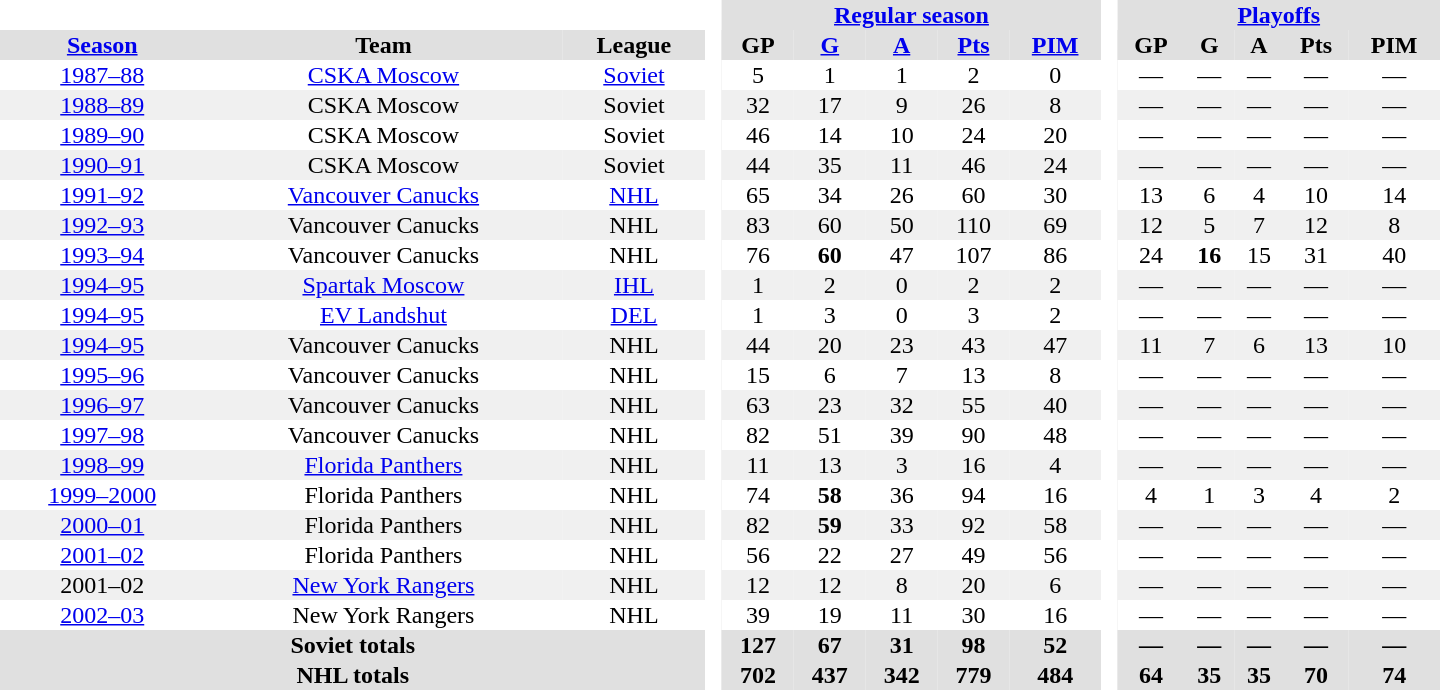<table border="0" cellpadding="1" cellspacing="0" style="text-align:center; width:60em;">
<tr style="background:#e0e0e0;">
<th colspan="3"  bgcolor="#ffffff"> </th>
<th rowspan="99" bgcolor="#ffffff"> </th>
<th colspan="5"><a href='#'>Regular season</a></th>
<th rowspan="99" bgcolor="#ffffff"> </th>
<th colspan="5"><a href='#'>Playoffs</a></th>
</tr>
<tr style="background:#e0e0e0;">
<th><a href='#'>Season</a></th>
<th>Team</th>
<th>League</th>
<th>GP</th>
<th><a href='#'>G</a></th>
<th><a href='#'>A</a></th>
<th><a href='#'>Pts</a></th>
<th><a href='#'>PIM</a></th>
<th>GP</th>
<th>G</th>
<th>A</th>
<th>Pts</th>
<th>PIM</th>
</tr>
<tr>
<td><a href='#'>1987–88</a></td>
<td><a href='#'>CSKA Moscow</a></td>
<td><a href='#'>Soviet</a></td>
<td>5</td>
<td>1</td>
<td>1</td>
<td>2</td>
<td>0</td>
<td>—</td>
<td>—</td>
<td>—</td>
<td>—</td>
<td>—</td>
</tr>
<tr style="background:#f0f0f0;">
<td><a href='#'>1988–89</a></td>
<td>CSKA Moscow</td>
<td>Soviet</td>
<td>32</td>
<td>17</td>
<td>9</td>
<td>26</td>
<td>8</td>
<td>—</td>
<td>—</td>
<td>—</td>
<td>—</td>
<td>—</td>
</tr>
<tr>
<td><a href='#'>1989–90</a></td>
<td>CSKA Moscow</td>
<td>Soviet</td>
<td>46</td>
<td>14</td>
<td>10</td>
<td>24</td>
<td>20</td>
<td>—</td>
<td>—</td>
<td>—</td>
<td>—</td>
<td>—</td>
</tr>
<tr style="background:#f0f0f0;">
<td><a href='#'>1990–91</a></td>
<td>CSKA Moscow</td>
<td>Soviet</td>
<td>44</td>
<td>35</td>
<td>11</td>
<td>46</td>
<td>24</td>
<td>—</td>
<td>—</td>
<td>—</td>
<td>—</td>
<td>—</td>
</tr>
<tr>
<td><a href='#'>1991–92</a></td>
<td><a href='#'>Vancouver Canucks</a></td>
<td><a href='#'>NHL</a></td>
<td>65</td>
<td>34</td>
<td>26</td>
<td>60</td>
<td>30</td>
<td>13</td>
<td>6</td>
<td>4</td>
<td>10</td>
<td>14</td>
</tr>
<tr style="background:#f0f0f0;">
<td><a href='#'>1992–93</a></td>
<td>Vancouver Canucks</td>
<td>NHL</td>
<td>83</td>
<td>60</td>
<td>50</td>
<td>110</td>
<td>69</td>
<td>12</td>
<td>5</td>
<td>7</td>
<td>12</td>
<td>8</td>
</tr>
<tr>
<td><a href='#'>1993–94</a></td>
<td>Vancouver Canucks</td>
<td>NHL</td>
<td>76</td>
<td><strong>60</strong></td>
<td>47</td>
<td>107</td>
<td>86</td>
<td>24</td>
<td><strong>16</strong></td>
<td>15</td>
<td>31</td>
<td>40</td>
</tr>
<tr style="background:#f0f0f0;">
<td><a href='#'>1994–95</a></td>
<td><a href='#'>Spartak Moscow</a></td>
<td><a href='#'>IHL</a></td>
<td>1</td>
<td>2</td>
<td>0</td>
<td>2</td>
<td>2</td>
<td>—</td>
<td>—</td>
<td>—</td>
<td>—</td>
<td>—</td>
</tr>
<tr>
<td><a href='#'>1994–95</a></td>
<td><a href='#'>EV Landshut</a></td>
<td><a href='#'>DEL</a></td>
<td>1</td>
<td>3</td>
<td>0</td>
<td>3</td>
<td>2</td>
<td>—</td>
<td>—</td>
<td>—</td>
<td>—</td>
<td>—</td>
</tr>
<tr style="background:#f0f0f0;">
<td><a href='#'>1994–95</a></td>
<td>Vancouver Canucks</td>
<td>NHL</td>
<td>44</td>
<td>20</td>
<td>23</td>
<td>43</td>
<td>47</td>
<td>11</td>
<td>7</td>
<td>6</td>
<td>13</td>
<td>10</td>
</tr>
<tr>
<td><a href='#'>1995–96</a></td>
<td>Vancouver Canucks</td>
<td>NHL</td>
<td>15</td>
<td>6</td>
<td>7</td>
<td>13</td>
<td>8</td>
<td>—</td>
<td>—</td>
<td>—</td>
<td>—</td>
<td>—</td>
</tr>
<tr style="background:#f0f0f0;">
<td><a href='#'>1996–97</a></td>
<td>Vancouver Canucks</td>
<td>NHL</td>
<td>63</td>
<td>23</td>
<td>32</td>
<td>55</td>
<td>40</td>
<td>—</td>
<td>—</td>
<td>—</td>
<td>—</td>
<td>—</td>
</tr>
<tr>
<td><a href='#'>1997–98</a></td>
<td>Vancouver Canucks</td>
<td>NHL</td>
<td>82</td>
<td>51</td>
<td>39</td>
<td>90</td>
<td>48</td>
<td>—</td>
<td>—</td>
<td>—</td>
<td>—</td>
<td>—</td>
</tr>
<tr style="background:#f0f0f0;">
<td><a href='#'>1998–99</a></td>
<td><a href='#'>Florida Panthers</a></td>
<td>NHL</td>
<td>11</td>
<td>13</td>
<td>3</td>
<td>16</td>
<td>4</td>
<td>—</td>
<td>—</td>
<td>—</td>
<td>—</td>
<td>—</td>
</tr>
<tr>
<td><a href='#'>1999–2000</a></td>
<td>Florida Panthers</td>
<td>NHL</td>
<td>74</td>
<td><strong>58</strong></td>
<td>36</td>
<td>94</td>
<td>16</td>
<td>4</td>
<td>1</td>
<td>3</td>
<td>4</td>
<td>2</td>
</tr>
<tr style="background:#f0f0f0;">
<td><a href='#'>2000–01</a></td>
<td>Florida Panthers</td>
<td>NHL</td>
<td>82</td>
<td><strong>59</strong></td>
<td>33</td>
<td>92</td>
<td>58</td>
<td>—</td>
<td>—</td>
<td>—</td>
<td>—</td>
<td>—</td>
</tr>
<tr>
<td><a href='#'>2001–02</a></td>
<td>Florida Panthers</td>
<td>NHL</td>
<td>56</td>
<td>22</td>
<td>27</td>
<td>49</td>
<td>56</td>
<td>—</td>
<td>—</td>
<td>—</td>
<td>—</td>
<td>—</td>
</tr>
<tr style="background:#f0f0f0;">
<td>2001–02</td>
<td><a href='#'>New York Rangers</a></td>
<td>NHL</td>
<td>12</td>
<td>12</td>
<td>8</td>
<td>20</td>
<td>6</td>
<td>—</td>
<td>—</td>
<td>—</td>
<td>—</td>
<td>—</td>
</tr>
<tr>
<td><a href='#'>2002–03</a></td>
<td>New York Rangers</td>
<td>NHL</td>
<td>39</td>
<td>19</td>
<td>11</td>
<td>30</td>
<td>16</td>
<td>—</td>
<td>—</td>
<td>—</td>
<td>—</td>
<td>—</td>
</tr>
<tr style="background:#e0e0e0;">
<th colspan="3">Soviet totals</th>
<th>127</th>
<th>67</th>
<th>31</th>
<th>98</th>
<th>52</th>
<th>—</th>
<th>—</th>
<th>—</th>
<th>—</th>
<th>—</th>
</tr>
<tr style="background:#e0e0e0;">
<th colspan="3">NHL totals</th>
<th>702</th>
<th>437</th>
<th>342</th>
<th>779</th>
<th>484</th>
<th>64</th>
<th>35</th>
<th>35</th>
<th>70</th>
<th>74</th>
</tr>
</table>
